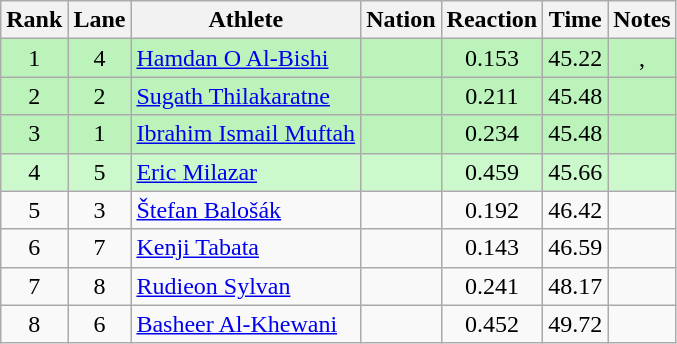<table class="wikitable sortable" style="text-align:center">
<tr>
<th>Rank</th>
<th>Lane</th>
<th>Athlete</th>
<th>Nation</th>
<th>Reaction</th>
<th>Time</th>
<th>Notes</th>
</tr>
<tr bgcolor = "bbf3bb">
<td align="center">1</td>
<td align="center">4</td>
<td align="left"><a href='#'>Hamdan O Al-Bishi</a></td>
<td align="left"></td>
<td align="center">0.153</td>
<td align="center">45.22</td>
<td>, </td>
</tr>
<tr bgcolor = "bbf3bb">
<td align="center">2</td>
<td align="center">2</td>
<td align="left"><a href='#'>Sugath Thilakaratne</a></td>
<td align="left"></td>
<td align="center">0.211</td>
<td align="center">45.48</td>
<td></td>
</tr>
<tr bgcolor = "bbf3bb">
<td align="center">3</td>
<td align="center">1</td>
<td align="left"><a href='#'>Ibrahim Ismail Muftah</a></td>
<td align="left"></td>
<td align="center">0.234</td>
<td align="center">45.48</td>
<td></td>
</tr>
<tr bgcolor = "ccf9cc">
<td align="center">4</td>
<td align="center">5</td>
<td align="left"><a href='#'>Eric Milazar</a></td>
<td align="left"></td>
<td align="center">0.459</td>
<td align="center">45.66</td>
<td></td>
</tr>
<tr>
<td align="center">5</td>
<td align="center">3</td>
<td align="left"><a href='#'>Štefan Balošák</a></td>
<td align="left"></td>
<td align="center">0.192</td>
<td align="center">46.42</td>
<td align="center"></td>
</tr>
<tr>
<td align="center">6</td>
<td align="center">7</td>
<td align="left"><a href='#'>Kenji Tabata</a></td>
<td align="left"></td>
<td align="center">0.143</td>
<td align="center">46.59</td>
<td align="center"></td>
</tr>
<tr>
<td align="center">7</td>
<td align="center">8</td>
<td align="left"><a href='#'>Rudieon Sylvan</a></td>
<td align="left"></td>
<td align="center">0.241</td>
<td align="center">48.17</td>
<td align="center"></td>
</tr>
<tr>
<td align="center">8</td>
<td align="center">6</td>
<td align="left"><a href='#'>Basheer Al-Khewani</a></td>
<td align="left"></td>
<td align="center">0.452</td>
<td align="center">49.72</td>
<td></td>
</tr>
</table>
